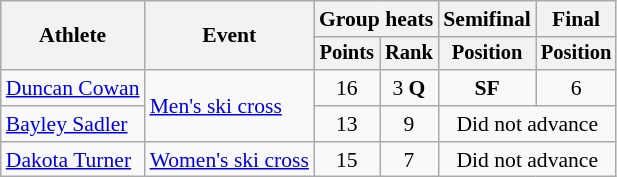<table class="wikitable" style="font-size:90%">
<tr>
<th rowspan="2">Athlete</th>
<th rowspan="2">Event</th>
<th colspan=2>Group heats</th>
<th>Semifinal</th>
<th>Final</th>
</tr>
<tr style="font-size:95%">
<th>Points</th>
<th>Rank</th>
<th>Position</th>
<th>Position</th>
</tr>
<tr align=center>
<td align=left><a href='#'>Duncan Cowan</a></td>
<td align=left rowspan=2><a href='#'>Men's ski cross</a></td>
<td>16</td>
<td>3 <strong>Q</strong></td>
<td> <strong>SF</strong></td>
<td>6</td>
</tr>
<tr align=center>
<td align=left><a href='#'>Bayley Sadler</a></td>
<td>13</td>
<td>9</td>
<td colspan=2>Did not advance</td>
</tr>
<tr align=center>
<td align=left><a href='#'>Dakota Turner</a></td>
<td align=left><a href='#'>Women's ski cross</a></td>
<td>15</td>
<td>7</td>
<td colspan=2>Did not advance</td>
</tr>
</table>
